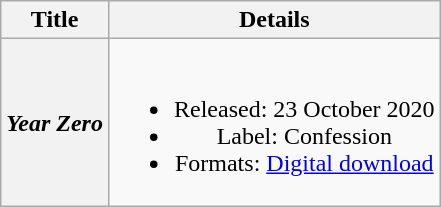<table class="wikitable plainrowheaders" style="text-align:center;">
<tr>
<th scope="col">Title</th>
<th scope="col">Details</th>
</tr>
<tr>
<th scope="row"><em>Year Zero</em></th>
<td><br><ul><li>Released: 23 October 2020</li><li>Label: Confession</li><li>Formats: <a href='#'>Digital download</a></li></ul></td>
</tr>
</table>
